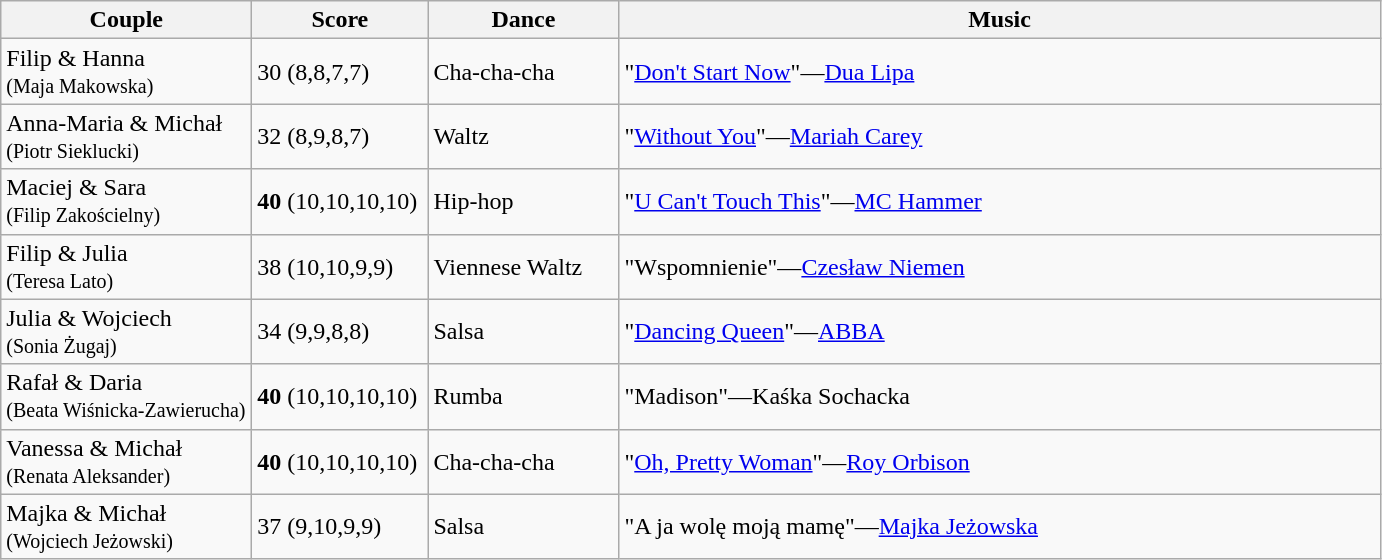<table class="wikitable">
<tr>
<th style="width:160px;">Couple</th>
<th style="width:110px;">Score</th>
<th style="width:120px;">Dance</th>
<th style="width:500px;">Music</th>
</tr>
<tr>
<td>Filip & Hanna<br><small>(Maja Makowska)</small></td>
<td>30 (8,8,7,7)</td>
<td>Cha-cha-cha</td>
<td>"<a href='#'>Don't Start Now</a>"—<a href='#'>Dua Lipa</a></td>
</tr>
<tr>
<td>Anna-Maria & Michał<br><small>(Piotr Sieklucki)</small></td>
<td>32 (8,9,8,7)</td>
<td>Waltz</td>
<td>"<a href='#'>Without You</a>"—<a href='#'>Mariah Carey</a></td>
</tr>
<tr>
<td>Maciej & Sara<br><small>(Filip Zakościelny)</small></td>
<td><strong>40</strong> (10,10,10,10)</td>
<td>Hip-hop</td>
<td>"<a href='#'>U Can't Touch This</a>"—<a href='#'>MC Hammer</a></td>
</tr>
<tr>
<td>Filip & Julia<br><small>(Teresa Lato)</small></td>
<td>38 (10,10,9,9)</td>
<td>Viennese Waltz</td>
<td>"Wspomnienie"—<a href='#'>Czesław Niemen</a></td>
</tr>
<tr>
<td>Julia & Wojciech<br><small>(Sonia Żugaj)</small></td>
<td>34 (9,9,8,8)</td>
<td>Salsa</td>
<td>"<a href='#'>Dancing Queen</a>"—<a href='#'>ABBA</a></td>
</tr>
<tr>
<td>Rafał & Daria<br><small>(Beata Wiśnicka-Zawierucha)</small></td>
<td><strong>40</strong> (10,10,10,10)</td>
<td>Rumba</td>
<td>"Madison"—Kaśka Sochacka</td>
</tr>
<tr>
<td>Vanessa & Michał<br><small>(Renata Aleksander)</small></td>
<td><strong>40</strong> (10,10,10,10)</td>
<td>Cha-cha-cha</td>
<td>"<a href='#'>Oh, Pretty Woman</a>"—<a href='#'>Roy Orbison</a></td>
</tr>
<tr>
<td>Majka & Michał<br><small>(Wojciech Jeżowski)</small></td>
<td>37 (9,10,9,9)</td>
<td>Salsa</td>
<td>"A ja wolę moją mamę"—<a href='#'>Majka Jeżowska</a></td>
</tr>
</table>
